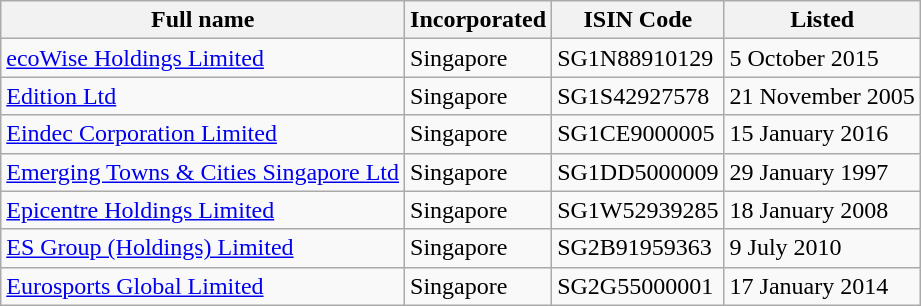<table class="wikitable">
<tr>
<th>Full name</th>
<th>Incorporated</th>
<th>ISIN Code</th>
<th>Listed</th>
</tr>
<tr>
<td><a href='#'>ecoWise Holdings Limited</a></td>
<td>Singapore</td>
<td>SG1N88910129</td>
<td>5 October 2015</td>
</tr>
<tr>
<td><a href='#'>Edition Ltd</a></td>
<td>Singapore</td>
<td>SG1S42927578</td>
<td>21 November 2005</td>
</tr>
<tr>
<td><a href='#'>Eindec Corporation Limited</a></td>
<td>Singapore</td>
<td>SG1CE9000005</td>
<td>15 January 2016</td>
</tr>
<tr>
<td><a href='#'>Emerging Towns & Cities Singapore Ltd</a></td>
<td>Singapore</td>
<td>SG1DD5000009</td>
<td>29 January 1997</td>
</tr>
<tr>
<td><a href='#'>Epicentre Holdings Limited</a></td>
<td>Singapore</td>
<td>SG1W52939285</td>
<td>18 January 2008</td>
</tr>
<tr>
<td><a href='#'>ES Group (Holdings) Limited</a></td>
<td>Singapore</td>
<td>SG2B91959363</td>
<td>9 July 2010</td>
</tr>
<tr>
<td><a href='#'>Eurosports Global Limited</a></td>
<td>Singapore</td>
<td>SG2G55000001</td>
<td>17 January 2014</td>
</tr>
</table>
